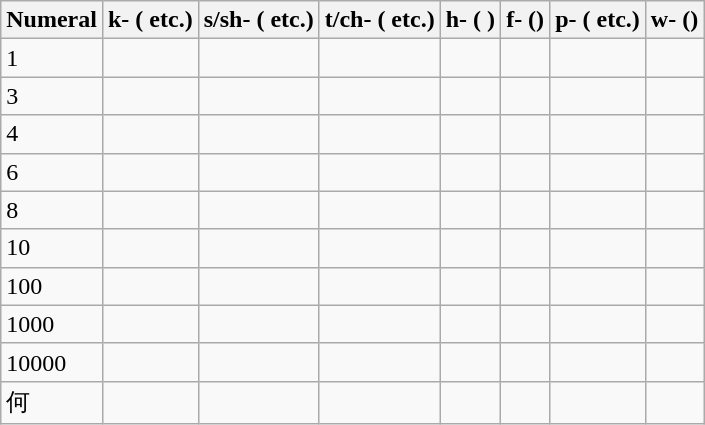<table class="wikitable">
<tr>
<th>Numeral</th>
<th>k- (  etc.)</th>
<th>s/sh- (  etc.)</th>
<th>t/ch- (  etc.)</th>
<th>h- (      )</th>
<th>f- ()</th>
<th>p- ( etc.)</th>
<th>w- ()</th>
</tr>
<tr>
<td>1 </td>
<td> </td>
<td> </td>
<td> </td>
<td> </td>
<td> </td>
<td> </td>
<td></td>
</tr>
<tr>
<td>3 </td>
<td></td>
<td></td>
<td></td>
<td> </td>
<td> </td>
<td></td>
<td> </td>
</tr>
<tr>
<td>4 </td>
<td></td>
<td></td>
<td></td>
<td> <br> </td>
<td> <br> </td>
<td></td>
<td> <br> 
 </td>
</tr>
<tr>
<td>6 </td>
<td> </td>
<td></td>
<td></td>
<td> </td>
<td> </td>
<td> </td>
<td> <br> </td>
</tr>
<tr>
<td>8 </td>
<td> </td>
<td> </td>
<td> </td>
<td> </td>
<td> </td>
<td> </td>
<td> <br> </td>
</tr>
<tr>
<td>10 </td>
<td> <br> </td>
<td> <br> </td>
<td> <br> </td>
<td> <br> </td>
<td> <br> </td>
<td> <br> </td>
<td> </td>
</tr>
<tr>
<td>100 </td>
<td> </td>
<td></td>
<td></td>
<td> </td>
<td> </td>
<td> </td>
<td></td>
</tr>
<tr>
<td>1000 </td>
<td></td>
<td></td>
<td></td>
<td> </td>
<td> </td>
<td></td>
<td></td>
</tr>
<tr>
<td>10000 </td>
<td></td>
<td></td>
<td></td>
<td> </td>
<td> </td>
<td></td>
<td></td>
</tr>
<tr>
<td>何 </td>
<td></td>
<td></td>
<td></td>
<td> </td>
<td> </td>
<td></td>
<td></td>
</tr>
</table>
